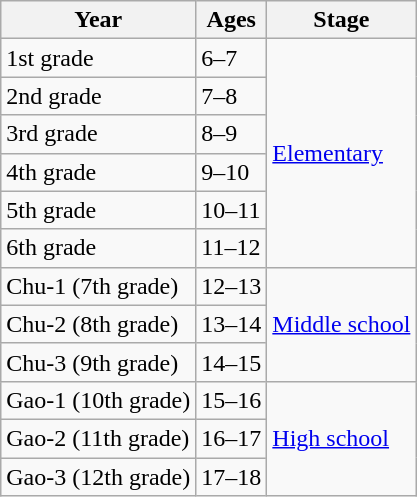<table class="wikitable">
<tr>
<th>Year</th>
<th>Ages</th>
<th>Stage</th>
</tr>
<tr>
<td>1st grade</td>
<td>6–7</td>
<td rowspan=6><a href='#'>Elementary</a></td>
</tr>
<tr>
<td>2nd grade</td>
<td>7–8</td>
</tr>
<tr>
<td>3rd grade</td>
<td>8–9</td>
</tr>
<tr>
<td>4th grade</td>
<td>9–10</td>
</tr>
<tr>
<td>5th grade</td>
<td>10–11</td>
</tr>
<tr>
<td>6th grade</td>
<td>11–12</td>
</tr>
<tr>
<td>Chu-1 (7th grade)</td>
<td>12–13</td>
<td rowspan="3"><a href='#'>Middle school</a></td>
</tr>
<tr 11-12>
<td>Chu-2 (8th grade)</td>
<td>13–14</td>
</tr>
<tr>
<td>Chu-3 (9th grade)</td>
<td>14–15</td>
</tr>
<tr>
<td>Gao-1 (10th grade)</td>
<td>15–16</td>
<td rowspan=3><a href='#'>High school</a></td>
</tr>
<tr>
<td>Gao-2 (11th grade)</td>
<td>16–17</td>
</tr>
<tr>
<td>Gao-3 (12th grade)</td>
<td>17–18</td>
</tr>
</table>
